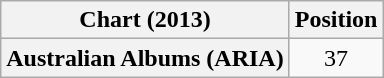<table class="wikitable plainrowheaders" style="text-align:center">
<tr>
<th scope="col">Chart (2013)</th>
<th scope="col">Position</th>
</tr>
<tr>
<th scope="row">Australian Albums (ARIA)</th>
<td>37</td>
</tr>
</table>
